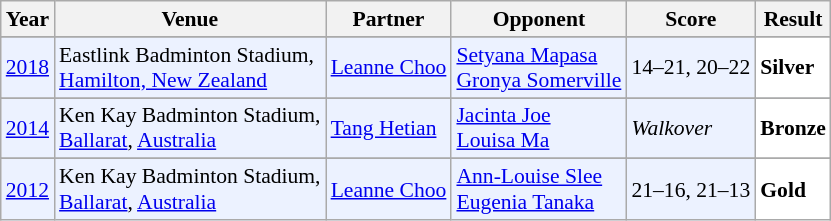<table class="sortable wikitable" style="font-size: 90%;">
<tr>
<th>Year</th>
<th>Venue</th>
<th>Partner</th>
<th>Opponent</th>
<th>Score</th>
<th>Result</th>
</tr>
<tr>
</tr>
<tr style="background:#ECF2FF">
<td align="center"><a href='#'>2018</a></td>
<td align="left">Eastlink Badminton Stadium,<br><a href='#'>Hamilton, New Zealand</a></td>
<td align="left"> <a href='#'>Leanne Choo</a></td>
<td align="left"> <a href='#'>Setyana Mapasa</a><br> <a href='#'>Gronya Somerville</a></td>
<td align="left">14–21, 20–22</td>
<td style="text-align:left; background:white"> <strong>Silver</strong></td>
</tr>
<tr>
</tr>
<tr style="background:#ECF2FF">
<td align="center"><a href='#'>2014</a></td>
<td align="left">Ken Kay Badminton Stadium,<br><a href='#'>Ballarat</a>, <a href='#'>Australia</a></td>
<td align="left"> <a href='#'>Tang Hetian</a></td>
<td align="left"> <a href='#'>Jacinta Joe</a><br> <a href='#'>Louisa Ma</a></td>
<td align="left"><em>Walkover</em></td>
<td style="text-align:left; background:white"> <strong>Bronze</strong></td>
</tr>
<tr>
</tr>
<tr style="background:#ECF2FF">
<td align="center"><a href='#'>2012</a></td>
<td align="left">Ken Kay Badminton Stadium,<br><a href='#'>Ballarat</a>, <a href='#'>Australia</a></td>
<td align="left"> <a href='#'>Leanne Choo</a></td>
<td align="left"> <a href='#'>Ann-Louise Slee</a><br> <a href='#'>Eugenia Tanaka</a></td>
<td align="left">21–16, 21–13</td>
<td style="text-align:left; background:white"> <strong>Gold</strong></td>
</tr>
</table>
